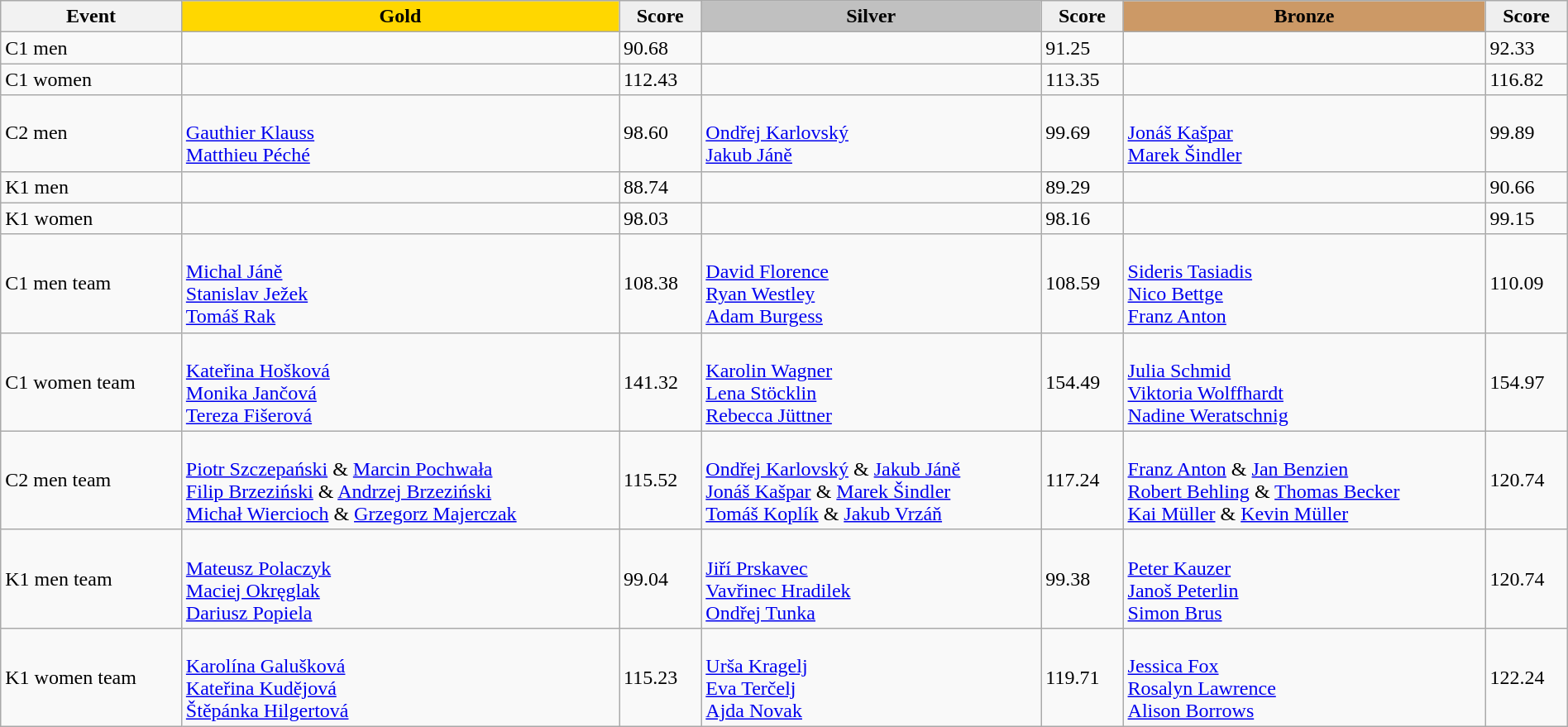<table class="wikitable" width=100%>
<tr>
<th>Event</th>
<td align=center bgcolor="gold"><strong>Gold</strong></td>
<td align=center bgcolor="EFEFEF"><strong>Score</strong></td>
<td align=center bgcolor="silver"><strong>Silver</strong></td>
<td align=center bgcolor="EFEFEF"><strong>Score</strong></td>
<td align=center bgcolor="CC9966"><strong>Bronze</strong></td>
<td align=center bgcolor="EFEFEF"><strong>Score</strong></td>
</tr>
<tr>
<td>C1 men</td>
<td></td>
<td>90.68</td>
<td></td>
<td>91.25</td>
<td></td>
<td>92.33</td>
</tr>
<tr>
<td>C1 women</td>
<td></td>
<td>112.43</td>
<td></td>
<td>113.35</td>
<td></td>
<td>116.82</td>
</tr>
<tr>
<td>C2 men</td>
<td><br><a href='#'>Gauthier Klauss</a><br><a href='#'>Matthieu Péché</a></td>
<td>98.60</td>
<td><br><a href='#'>Ondřej Karlovský</a><br><a href='#'>Jakub Jáně</a></td>
<td>99.69</td>
<td><br><a href='#'>Jonáš Kašpar</a><br><a href='#'>Marek Šindler</a></td>
<td>99.89</td>
</tr>
<tr>
<td>K1 men</td>
<td></td>
<td>88.74</td>
<td></td>
<td>89.29</td>
<td></td>
<td>90.66</td>
</tr>
<tr>
<td>K1 women</td>
<td></td>
<td>98.03</td>
<td></td>
<td>98.16</td>
<td></td>
<td>99.15</td>
</tr>
<tr>
<td>C1 men team</td>
<td><br><a href='#'>Michal Jáně</a><br><a href='#'>Stanislav Ježek</a><br><a href='#'>Tomáš Rak</a></td>
<td>108.38</td>
<td><br><a href='#'>David Florence</a><br><a href='#'>Ryan Westley</a><br><a href='#'>Adam Burgess</a></td>
<td>108.59</td>
<td><br><a href='#'>Sideris Tasiadis</a><br><a href='#'>Nico Bettge</a><br><a href='#'>Franz Anton</a></td>
<td>110.09</td>
</tr>
<tr>
<td>C1 women team</td>
<td><br><a href='#'>Kateřina Hošková</a><br><a href='#'>Monika Jančová</a><br><a href='#'>Tereza Fišerová</a></td>
<td>141.32</td>
<td><br><a href='#'>Karolin Wagner</a><br><a href='#'>Lena Stöcklin</a><br><a href='#'>Rebecca Jüttner</a></td>
<td>154.49</td>
<td><br><a href='#'>Julia Schmid</a><br><a href='#'>Viktoria Wolffhardt</a><br><a href='#'>Nadine Weratschnig</a></td>
<td>154.97</td>
</tr>
<tr>
<td>C2 men team</td>
<td><br><a href='#'>Piotr Szczepański</a> & <a href='#'>Marcin Pochwała</a><br><a href='#'>Filip Brzeziński</a> & <a href='#'>Andrzej Brzeziński</a><br><a href='#'>Michał Wiercioch</a> & <a href='#'>Grzegorz Majerczak</a></td>
<td>115.52</td>
<td><br><a href='#'>Ondřej Karlovský</a> & <a href='#'>Jakub Jáně</a><br><a href='#'>Jonáš Kašpar</a> & <a href='#'>Marek Šindler</a><br><a href='#'>Tomáš Koplík</a> & <a href='#'>Jakub Vrzáň</a></td>
<td>117.24</td>
<td><br><a href='#'>Franz Anton</a> & <a href='#'>Jan Benzien</a><br><a href='#'>Robert Behling</a> & <a href='#'>Thomas Becker</a><br><a href='#'>Kai Müller</a> & <a href='#'>Kevin Müller</a></td>
<td>120.74</td>
</tr>
<tr>
<td>K1 men team</td>
<td><br><a href='#'>Mateusz Polaczyk</a><br><a href='#'>Maciej Okręglak</a><br><a href='#'>Dariusz Popiela</a></td>
<td>99.04</td>
<td><br><a href='#'>Jiří Prskavec</a><br><a href='#'>Vavřinec Hradilek</a><br><a href='#'>Ondřej Tunka</a></td>
<td>99.38</td>
<td><br><a href='#'>Peter Kauzer</a><br><a href='#'>Janoš Peterlin</a><br><a href='#'>Simon Brus</a></td>
<td>120.74</td>
</tr>
<tr>
<td>K1 women team</td>
<td><br><a href='#'>Karolína Galušková</a><br><a href='#'>Kateřina Kudějová</a><br><a href='#'>Štěpánka Hilgertová</a></td>
<td>115.23</td>
<td><br><a href='#'>Urša Kragelj</a><br><a href='#'>Eva Terčelj</a><br><a href='#'>Ajda Novak</a></td>
<td>119.71</td>
<td><br><a href='#'>Jessica Fox</a><br><a href='#'>Rosalyn Lawrence</a><br><a href='#'>Alison Borrows</a></td>
<td>122.24</td>
</tr>
</table>
